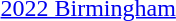<table>
<tr>
<td><a href='#'>2022 Birmingham</a><br></td>
<td></td>
<td></td>
<td></td>
</tr>
</table>
